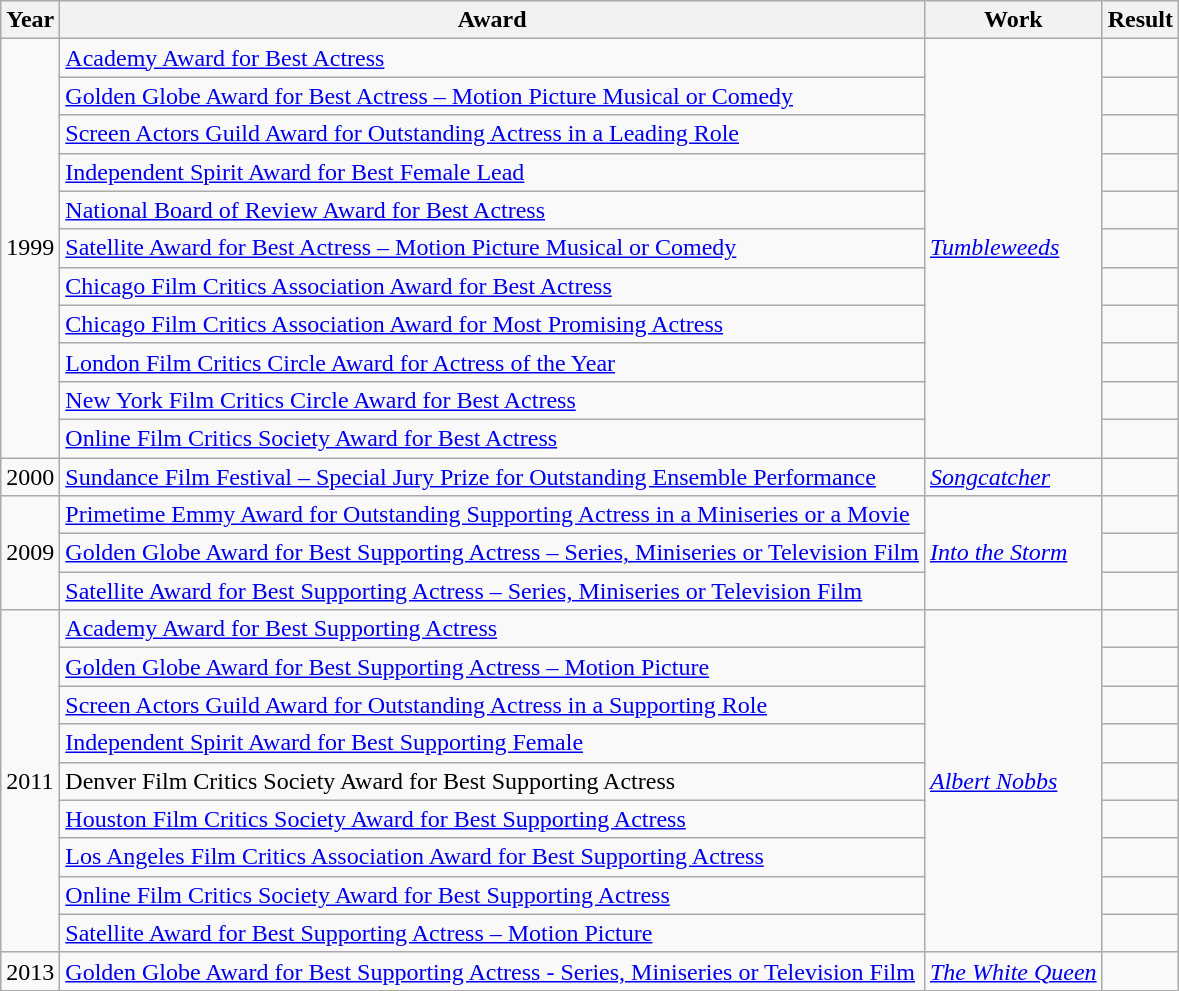<table class="wikitable sortable">
<tr>
<th>Year</th>
<th>Award</th>
<th>Work</th>
<th>Result</th>
</tr>
<tr>
<td rowspan="11">1999</td>
<td><a href='#'>Academy Award for Best Actress</a></td>
<td rowspan="11"><em><a href='#'>Tumbleweeds</a></em></td>
<td></td>
</tr>
<tr>
<td><a href='#'>Golden Globe Award for Best Actress – Motion Picture Musical or Comedy</a></td>
<td></td>
</tr>
<tr>
<td><a href='#'>Screen Actors Guild Award for Outstanding Actress in a Leading Role</a></td>
<td></td>
</tr>
<tr>
<td><a href='#'>Independent Spirit Award for Best Female Lead</a></td>
<td></td>
</tr>
<tr>
<td><a href='#'>National Board of Review Award for Best Actress</a></td>
<td></td>
</tr>
<tr>
<td><a href='#'>Satellite Award for Best Actress – Motion Picture Musical or Comedy</a></td>
<td></td>
</tr>
<tr>
<td><a href='#'>Chicago Film Critics Association Award for Best Actress</a></td>
<td></td>
</tr>
<tr>
<td><a href='#'>Chicago Film Critics Association Award for Most Promising Actress</a></td>
<td></td>
</tr>
<tr>
<td><a href='#'>London Film Critics Circle Award for Actress of the Year</a></td>
<td></td>
</tr>
<tr>
<td><a href='#'>New York Film Critics Circle Award for Best Actress</a></td>
<td></td>
</tr>
<tr>
<td><a href='#'>Online Film Critics Society Award for Best Actress</a></td>
<td></td>
</tr>
<tr>
<td>2000</td>
<td><a href='#'>Sundance Film Festival – Special Jury Prize for Outstanding Ensemble Performance</a></td>
<td><em><a href='#'>Songcatcher</a></em></td>
<td></td>
</tr>
<tr>
<td rowspan="3">2009</td>
<td><a href='#'>Primetime Emmy Award for Outstanding Supporting Actress in a Miniseries or a Movie</a></td>
<td rowspan="3"><em><a href='#'>Into the Storm</a></em></td>
<td></td>
</tr>
<tr>
<td><a href='#'>Golden Globe Award for Best Supporting Actress – Series, Miniseries or Television Film</a></td>
<td></td>
</tr>
<tr>
<td><a href='#'>Satellite Award for Best Supporting Actress – Series, Miniseries or Television Film</a></td>
<td></td>
</tr>
<tr>
<td rowspan="9">2011</td>
<td><a href='#'>Academy Award for Best Supporting Actress</a></td>
<td rowspan="9"><em><a href='#'>Albert Nobbs</a></em></td>
<td></td>
</tr>
<tr>
<td><a href='#'>Golden Globe Award for Best Supporting Actress&nbsp;– Motion Picture</a></td>
<td></td>
</tr>
<tr>
<td><a href='#'>Screen Actors Guild Award for Outstanding Actress in a Supporting Role</a></td>
<td></td>
</tr>
<tr>
<td><a href='#'>Independent Spirit Award for Best Supporting Female</a></td>
<td></td>
</tr>
<tr>
<td>Denver Film Critics Society Award for Best Supporting Actress</td>
<td></td>
</tr>
<tr>
<td><a href='#'>Houston Film Critics Society Award for Best Supporting Actress</a></td>
<td></td>
</tr>
<tr>
<td><a href='#'>Los Angeles Film Critics Association Award for Best Supporting Actress</a></td>
<td></td>
</tr>
<tr>
<td><a href='#'>Online Film Critics Society Award for Best Supporting Actress</a></td>
<td></td>
</tr>
<tr>
<td><a href='#'>Satellite Award for Best Supporting Actress – Motion Picture</a></td>
<td></td>
</tr>
<tr>
<td>2013</td>
<td><a href='#'>Golden Globe Award for Best Supporting Actress - Series, Miniseries or Television Film</a></td>
<td><em><a href='#'>The White Queen</a></em></td>
<td></td>
</tr>
</table>
